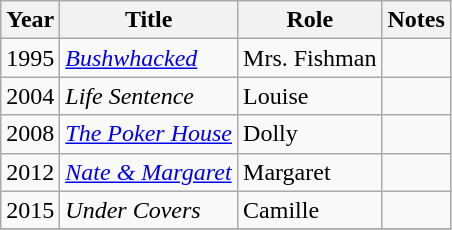<table class="wikitable sortable">
<tr>
<th>Year</th>
<th>Title</th>
<th>Role</th>
<th class="unsortable">Notes</th>
</tr>
<tr>
<td>1995</td>
<td><em><a href='#'>Bushwhacked</a></em></td>
<td>Mrs. Fishman</td>
<td></td>
</tr>
<tr>
<td>2004</td>
<td><em>Life Sentence</em></td>
<td>Louise</td>
<td></td>
</tr>
<tr>
<td>2008</td>
<td><em><a href='#'>The Poker House</a></em></td>
<td>Dolly</td>
<td></td>
</tr>
<tr>
<td>2012</td>
<td><em><a href='#'>Nate & Margaret</a></em></td>
<td>Margaret</td>
<td></td>
</tr>
<tr>
<td>2015</td>
<td><em>Under Covers</em></td>
<td>Camille</td>
<td></td>
</tr>
<tr>
</tr>
</table>
